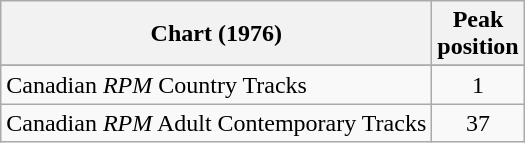<table class="wikitable sortable">
<tr>
<th align="left">Chart (1976)</th>
<th align="center">Peak<br>position</th>
</tr>
<tr>
</tr>
<tr>
</tr>
<tr>
</tr>
<tr>
<td align="left">Canadian <em>RPM</em> Country Tracks</td>
<td align="center">1</td>
</tr>
<tr>
<td align="left">Canadian <em>RPM</em> Adult Contemporary Tracks</td>
<td align="center">37</td>
</tr>
</table>
